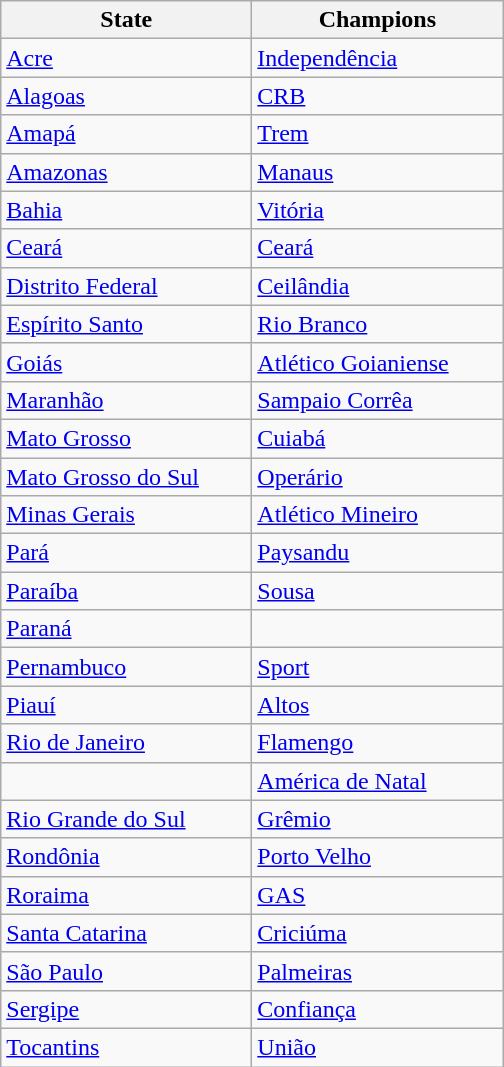<table class="wikitable">
<tr>
<th width=160px>State</th>
<th width=160px>Champions</th>
</tr>
<tr>
<td> <a href='#'>Acre</a></td>
<td><a href='#'>Independência</a></td>
</tr>
<tr>
<td> <a href='#'>Alagoas</a></td>
<td><a href='#'>CRB</a></td>
</tr>
<tr>
<td> <a href='#'>Amapá</a></td>
<td><a href='#'>Trem</a></td>
</tr>
<tr>
<td> <a href='#'>Amazonas</a></td>
<td><a href='#'>Manaus</a></td>
</tr>
<tr>
<td> <a href='#'>Bahia</a></td>
<td><a href='#'>Vitória</a></td>
</tr>
<tr>
<td> <a href='#'>Ceará</a></td>
<td><a href='#'>Ceará</a></td>
</tr>
<tr>
<td> <a href='#'>Distrito Federal</a></td>
<td><a href='#'>Ceilândia</a></td>
</tr>
<tr>
<td> <a href='#'>Espírito Santo</a></td>
<td><a href='#'>Rio Branco</a></td>
</tr>
<tr>
<td> <a href='#'>Goiás</a></td>
<td><a href='#'>Atlético Goianiense</a></td>
</tr>
<tr>
<td> <a href='#'>Maranhão</a></td>
<td><a href='#'>Sampaio Corrêa</a></td>
</tr>
<tr>
<td> <a href='#'>Mato Grosso</a></td>
<td><a href='#'>Cuiabá</a></td>
</tr>
<tr>
<td> <a href='#'>Mato Grosso do Sul</a></td>
<td><a href='#'>Operário</a></td>
</tr>
<tr>
<td> <a href='#'>Minas Gerais</a></td>
<td><a href='#'>Atlético Mineiro</a></td>
</tr>
<tr>
<td> <a href='#'>Pará</a></td>
<td><a href='#'>Paysandu</a></td>
</tr>
<tr>
<td> <a href='#'>Paraíba</a></td>
<td><a href='#'>Sousa</a></td>
</tr>
<tr>
<td> <a href='#'>Paraná</a></td>
<td></td>
</tr>
<tr>
<td> <a href='#'>Pernambuco</a></td>
<td><a href='#'>Sport</a></td>
</tr>
<tr>
<td> <a href='#'>Piauí</a></td>
<td><a href='#'>Altos</a></td>
</tr>
<tr>
<td> <a href='#'>Rio de Janeiro</a></td>
<td><a href='#'>Flamengo</a></td>
</tr>
<tr>
<td></td>
<td><a href='#'>América de Natal</a></td>
</tr>
<tr>
<td> <a href='#'>Rio Grande do Sul</a></td>
<td><a href='#'>Grêmio</a></td>
</tr>
<tr>
<td> <a href='#'>Rondônia</a></td>
<td><a href='#'>Porto Velho</a></td>
</tr>
<tr>
<td> <a href='#'>Roraima</a></td>
<td><a href='#'>GAS</a></td>
</tr>
<tr>
<td> <a href='#'>Santa Catarina</a></td>
<td><a href='#'>Criciúma</a></td>
</tr>
<tr>
<td> <a href='#'>São Paulo</a></td>
<td><a href='#'>Palmeiras</a></td>
</tr>
<tr>
<td> <a href='#'>Sergipe</a></td>
<td><a href='#'>Confiança</a></td>
</tr>
<tr>
<td> <a href='#'>Tocantins</a></td>
<td><a href='#'>União</a></td>
</tr>
</table>
